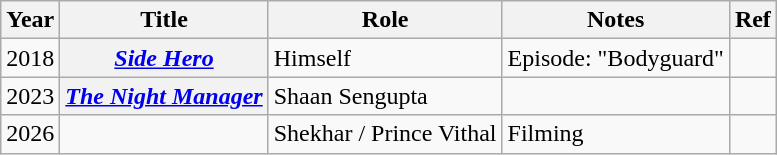<table class="wikitable sortable plainrowheaders">
<tr style="text-align:center;">
<th scope="col">Year</th>
<th scope="col">Title</th>
<th scope="col">Role</th>
<th class="unsortable" scope="col">Notes</th>
<th class="unsortable" scope="col">Ref</th>
</tr>
<tr>
<td>2018</td>
<th scope="row"><em><a href='#'>Side Hero</a></em></th>
<td>Himself</td>
<td>Episode: "Bodyguard"</td>
<td></td>
</tr>
<tr>
<td>2023</td>
<th scope="row"><em><a href='#'>The Night Manager</a></em></th>
<td>Shaan Sengupta</td>
<td></td>
<td></td>
</tr>
<tr>
<td>2026</td>
<td></td>
<td>Shekhar / Prince Vithal </td>
<td>Filming</td>
<td></td>
</tr>
</table>
